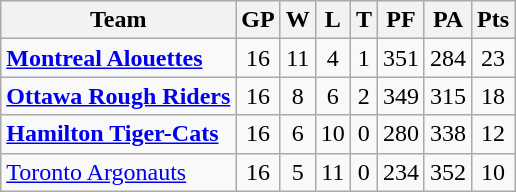<table class="wikitable">
<tr>
<th>Team</th>
<th>GP</th>
<th>W</th>
<th>L</th>
<th>T</th>
<th>PF</th>
<th>PA</th>
<th>Pts</th>
</tr>
<tr align="center">
<td align="left"><strong><a href='#'>Montreal Alouettes</a></strong></td>
<td>16</td>
<td>11</td>
<td>4</td>
<td>1</td>
<td>351</td>
<td>284</td>
<td>23</td>
</tr>
<tr align="center">
<td align="left"><strong><a href='#'>Ottawa Rough Riders</a></strong></td>
<td>16</td>
<td>8</td>
<td>6</td>
<td>2</td>
<td>349</td>
<td>315</td>
<td>18</td>
</tr>
<tr align="center">
<td align="left"><strong><a href='#'>Hamilton Tiger-Cats</a></strong></td>
<td>16</td>
<td>6</td>
<td>10</td>
<td>0</td>
<td>280</td>
<td>338</td>
<td>12</td>
</tr>
<tr align="center">
<td align="left"><a href='#'>Toronto Argonauts</a></td>
<td>16</td>
<td>5</td>
<td>11</td>
<td>0</td>
<td>234</td>
<td>352</td>
<td>10</td>
</tr>
</table>
